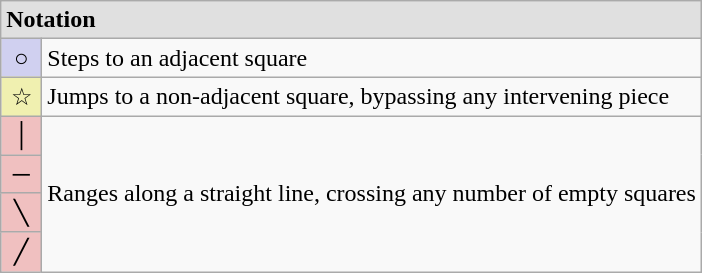<table class="wikitable">
<tr>
<td colspan="2" style="background:#e0e0e0;"><strong>Notation</strong></td>
</tr>
<tr>
<td style="width:20px; text-align:center; background:#d0d0f0;">○</td>
<td>Steps to an adjacent square</td>
</tr>
<tr>
<td style="width:20px; text-align:center; background:#f0f0b0;">☆</td>
<td>Jumps to a non-adjacent square, bypassing any intervening piece</td>
</tr>
<tr>
<td style="width:20px; text-align:center; background:#f0c0c0;">│</td>
<td rowspan=4>Ranges along a straight line, crossing any number of empty squares</td>
</tr>
<tr>
<td style="width:20px; text-align:center; background:#f0c0c0;">─</td>
</tr>
<tr>
<td style="width:20px; text-align:center; background:#f0c0c0;">╲</td>
</tr>
<tr>
<td style="width:20px; text-align:center; background:#f0c0c0;">╱</td>
</tr>
</table>
